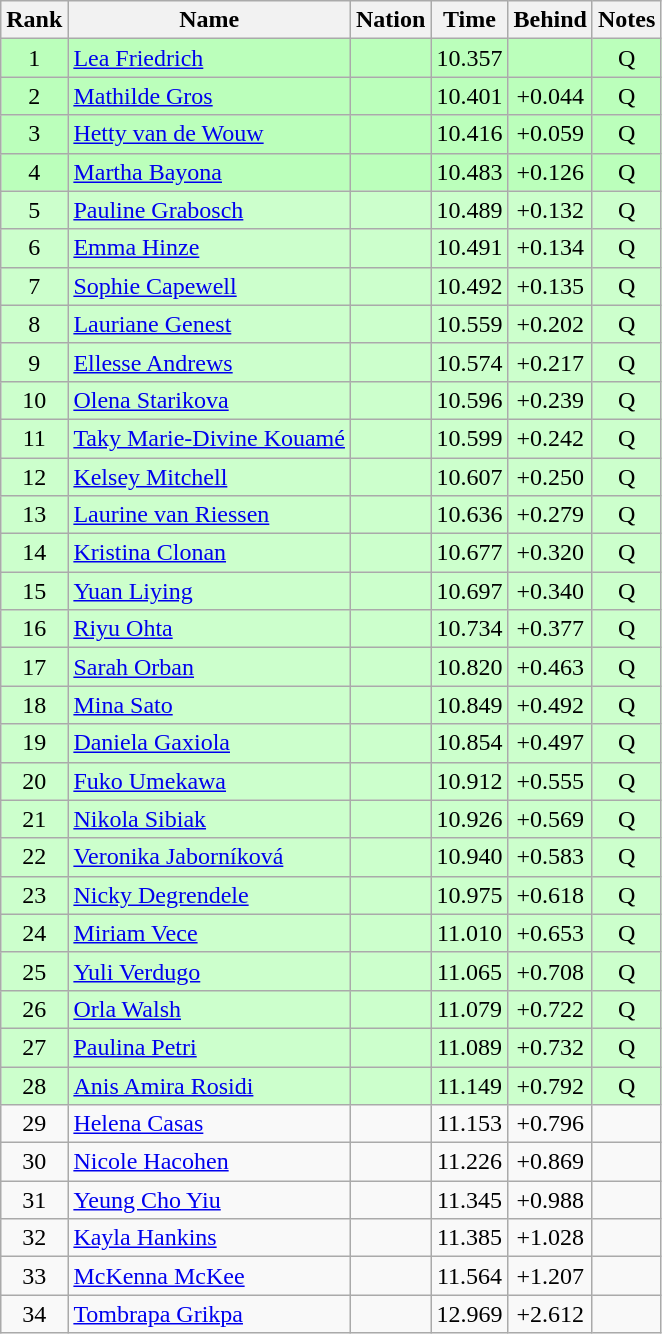<table class="wikitable sortable" style="text-align:center">
<tr>
<th>Rank</th>
<th>Name</th>
<th>Nation</th>
<th>Time</th>
<th>Behind</th>
<th>Notes</th>
</tr>
<tr bgcolor=bbffbb>
<td>1</td>
<td align=left><a href='#'>Lea Friedrich</a></td>
<td align=left></td>
<td>10.357</td>
<td></td>
<td>Q</td>
</tr>
<tr bgcolor=bbffbb>
<td>2</td>
<td align=left><a href='#'>Mathilde Gros</a></td>
<td align=left></td>
<td>10.401</td>
<td>+0.044</td>
<td>Q</td>
</tr>
<tr bgcolor=bbffbb>
<td>3</td>
<td align=left><a href='#'>Hetty van de Wouw</a></td>
<td align=left></td>
<td>10.416</td>
<td>+0.059</td>
<td>Q</td>
</tr>
<tr bgcolor=bbffbb>
<td>4</td>
<td align=left><a href='#'>Martha Bayona</a></td>
<td align=left></td>
<td>10.483</td>
<td>+0.126</td>
<td>Q</td>
</tr>
<tr bgcolor=ccffcc>
<td>5</td>
<td align=left><a href='#'>Pauline Grabosch</a></td>
<td align=left></td>
<td>10.489</td>
<td>+0.132</td>
<td>Q</td>
</tr>
<tr bgcolor=ccffcc>
<td>6</td>
<td align=left><a href='#'>Emma Hinze</a></td>
<td align=left></td>
<td>10.491</td>
<td>+0.134</td>
<td>Q</td>
</tr>
<tr bgcolor=ccffcc>
<td>7</td>
<td align=left><a href='#'>Sophie Capewell</a></td>
<td align=left></td>
<td>10.492</td>
<td>+0.135</td>
<td>Q</td>
</tr>
<tr bgcolor=ccffcc>
<td>8</td>
<td align=left><a href='#'>Lauriane Genest</a></td>
<td align=left></td>
<td>10.559</td>
<td>+0.202</td>
<td>Q</td>
</tr>
<tr bgcolor=ccffcc>
<td>9</td>
<td align=left><a href='#'>Ellesse Andrews</a></td>
<td align=left></td>
<td>10.574</td>
<td>+0.217</td>
<td>Q</td>
</tr>
<tr bgcolor=ccffcc>
<td>10</td>
<td align=left><a href='#'>Olena Starikova</a></td>
<td align=left></td>
<td>10.596</td>
<td>+0.239</td>
<td>Q</td>
</tr>
<tr bgcolor=ccffcc>
<td>11</td>
<td align=left><a href='#'>Taky Marie-Divine Kouamé</a></td>
<td align=left></td>
<td>10.599</td>
<td>+0.242</td>
<td>Q</td>
</tr>
<tr bgcolor=ccffcc>
<td>12</td>
<td align=left><a href='#'>Kelsey Mitchell</a></td>
<td align=left></td>
<td>10.607</td>
<td>+0.250</td>
<td>Q</td>
</tr>
<tr bgcolor=ccffcc>
<td>13</td>
<td align=left><a href='#'>Laurine van Riessen</a></td>
<td align=left></td>
<td>10.636</td>
<td>+0.279</td>
<td>Q</td>
</tr>
<tr bgcolor=ccffcc>
<td>14</td>
<td align=left><a href='#'>Kristina Clonan</a></td>
<td align=left></td>
<td>10.677</td>
<td>+0.320</td>
<td>Q</td>
</tr>
<tr bgcolor=ccffcc>
<td>15</td>
<td align=left><a href='#'>Yuan Liying</a></td>
<td align=left></td>
<td>10.697</td>
<td>+0.340</td>
<td>Q</td>
</tr>
<tr bgcolor=ccffcc>
<td>16</td>
<td align=left><a href='#'>Riyu Ohta</a></td>
<td align=left></td>
<td>10.734</td>
<td>+0.377</td>
<td>Q</td>
</tr>
<tr bgcolor=ccffcc>
<td>17</td>
<td align=left><a href='#'>Sarah Orban</a></td>
<td align=left></td>
<td>10.820</td>
<td>+0.463</td>
<td>Q</td>
</tr>
<tr bgcolor=ccffcc>
<td>18</td>
<td align=left><a href='#'>Mina Sato</a></td>
<td align=left></td>
<td>10.849</td>
<td>+0.492</td>
<td>Q</td>
</tr>
<tr bgcolor=ccffcc>
<td>19</td>
<td align=left><a href='#'>Daniela Gaxiola</a></td>
<td align=left></td>
<td>10.854</td>
<td>+0.497</td>
<td>Q</td>
</tr>
<tr bgcolor=ccffcc>
<td>20</td>
<td align=left><a href='#'>Fuko Umekawa</a></td>
<td align=left></td>
<td>10.912</td>
<td>+0.555</td>
<td>Q</td>
</tr>
<tr bgcolor=ccffcc>
<td>21</td>
<td align=left><a href='#'>Nikola Sibiak</a></td>
<td align=left></td>
<td>10.926</td>
<td>+0.569</td>
<td>Q</td>
</tr>
<tr bgcolor=ccffcc>
<td>22</td>
<td align=left><a href='#'>Veronika Jaborníková</a></td>
<td align=left></td>
<td>10.940</td>
<td>+0.583</td>
<td>Q</td>
</tr>
<tr bgcolor=ccffcc>
<td>23</td>
<td align=left><a href='#'>Nicky Degrendele</a></td>
<td align=left></td>
<td>10.975</td>
<td>+0.618</td>
<td>Q</td>
</tr>
<tr bgcolor=ccffcc>
<td>24</td>
<td align=left><a href='#'>Miriam Vece</a></td>
<td align=left></td>
<td>11.010</td>
<td>+0.653</td>
<td>Q</td>
</tr>
<tr bgcolor=ccffcc>
<td>25</td>
<td align=left><a href='#'>Yuli Verdugo</a></td>
<td align=left></td>
<td>11.065</td>
<td>+0.708</td>
<td>Q</td>
</tr>
<tr bgcolor=ccffcc>
<td>26</td>
<td align=left><a href='#'>Orla Walsh</a></td>
<td align=left></td>
<td>11.079</td>
<td>+0.722</td>
<td>Q</td>
</tr>
<tr bgcolor=ccffcc>
<td>27</td>
<td align=left><a href='#'>Paulina Petri</a></td>
<td align=left></td>
<td>11.089</td>
<td>+0.732</td>
<td>Q</td>
</tr>
<tr bgcolor=ccffcc>
<td>28</td>
<td align=left><a href='#'>Anis Amira Rosidi</a></td>
<td align=left></td>
<td>11.149</td>
<td>+0.792</td>
<td>Q</td>
</tr>
<tr>
<td>29</td>
<td align=left><a href='#'>Helena Casas</a></td>
<td align=left></td>
<td>11.153</td>
<td>+0.796</td>
<td></td>
</tr>
<tr>
<td>30</td>
<td align=left><a href='#'>Nicole Hacohen</a></td>
<td align=left></td>
<td>11.226</td>
<td>+0.869</td>
<td></td>
</tr>
<tr>
<td>31</td>
<td align=left><a href='#'>Yeung Cho Yiu</a></td>
<td align=left></td>
<td>11.345</td>
<td>+0.988</td>
<td></td>
</tr>
<tr>
<td>32</td>
<td align=left><a href='#'>Kayla Hankins</a></td>
<td align=left></td>
<td>11.385</td>
<td>+1.028</td>
<td></td>
</tr>
<tr>
<td>33</td>
<td align=left><a href='#'>McKenna McKee</a></td>
<td align=left></td>
<td>11.564</td>
<td>+1.207</td>
<td></td>
</tr>
<tr>
<td>34</td>
<td align=left><a href='#'>Tombrapa Grikpa</a></td>
<td align=left></td>
<td>12.969</td>
<td>+2.612</td>
<td></td>
</tr>
</table>
